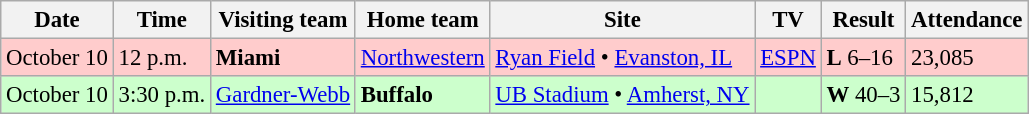<table class="wikitable" style="font-size:95%;">
<tr>
<th>Date</th>
<th>Time</th>
<th>Visiting team</th>
<th>Home team</th>
<th>Site</th>
<th>TV</th>
<th>Result</th>
<th>Attendance</th>
</tr>
<tr style="background:#fcc;">
<td>October 10</td>
<td>12 p.m.</td>
<td><strong>Miami</strong></td>
<td><a href='#'>Northwestern</a></td>
<td><a href='#'>Ryan Field</a> • <a href='#'>Evanston, IL</a></td>
<td><a href='#'>ESPN</a></td>
<td><strong>L</strong> 6–16</td>
<td>23,085</td>
</tr>
<tr style="background:#cfc;">
<td>October 10</td>
<td>3:30 p.m.</td>
<td><a href='#'>Gardner-Webb</a></td>
<td><strong>Buffalo</strong></td>
<td><a href='#'>UB Stadium</a> • <a href='#'>Amherst, NY</a></td>
<td></td>
<td><strong>W</strong> 40–3</td>
<td>15,812</td>
</tr>
</table>
